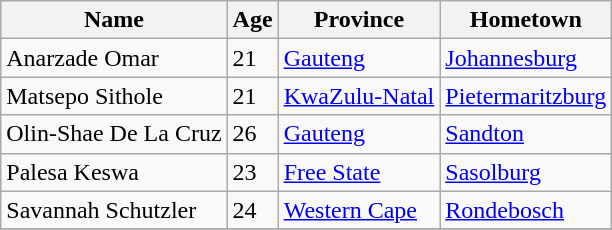<table class="wikitable sortable">
<tr>
<th>Name</th>
<th>Age</th>
<th>Province</th>
<th>Hometown</th>
</tr>
<tr>
<td>Anarzade Omar</td>
<td>21</td>
<td><a href='#'>Gauteng</a></td>
<td><a href='#'>Johannesburg</a></td>
</tr>
<tr>
<td>Matsepo Sithole</td>
<td>21</td>
<td><a href='#'>KwaZulu-Natal</a></td>
<td><a href='#'>Pietermaritzburg</a></td>
</tr>
<tr>
<td>Olin-Shae De La Cruz</td>
<td>26</td>
<td><a href='#'>Gauteng</a></td>
<td><a href='#'>Sandton</a></td>
</tr>
<tr>
<td>Palesa Keswa</td>
<td>23</td>
<td><a href='#'>Free State</a></td>
<td><a href='#'>Sasolburg</a></td>
</tr>
<tr>
<td>Savannah Schutzler</td>
<td>24</td>
<td><a href='#'>Western Cape</a></td>
<td><a href='#'>Rondebosch</a></td>
</tr>
<tr>
</tr>
</table>
